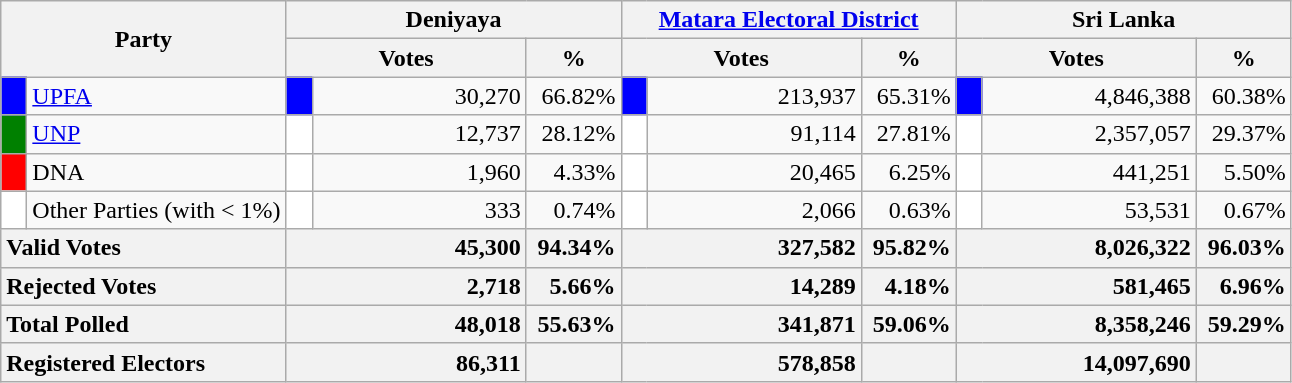<table class="wikitable">
<tr>
<th colspan="2" width="144px"rowspan="2">Party</th>
<th colspan="3" width="216px">Deniyaya</th>
<th colspan="3" width="216px"><a href='#'>Matara Electoral District</a></th>
<th colspan="3" width="216px">Sri Lanka</th>
</tr>
<tr>
<th colspan="2" width="144px">Votes</th>
<th>%</th>
<th colspan="2" width="144px">Votes</th>
<th>%</th>
<th colspan="2" width="144px">Votes</th>
<th>%</th>
</tr>
<tr>
<td style="background-color:blue;" width="10px"></td>
<td style="text-align:left;"><a href='#'>UPFA</a></td>
<td style="background-color:blue;" width="10px"></td>
<td style="text-align:right;">30,270</td>
<td style="text-align:right;">66.82%</td>
<td style="background-color:blue;" width="10px"></td>
<td style="text-align:right;">213,937</td>
<td style="text-align:right;">65.31%</td>
<td style="background-color:blue;" width="10px"></td>
<td style="text-align:right;">4,846,388</td>
<td style="text-align:right;">60.38%</td>
</tr>
<tr>
<td style="background-color:green;" width="10px"></td>
<td style="text-align:left;"><a href='#'>UNP</a></td>
<td style="background-color:white;" width="10px"></td>
<td style="text-align:right;">12,737</td>
<td style="text-align:right;">28.12%</td>
<td style="background-color:white;" width="10px"></td>
<td style="text-align:right;">91,114</td>
<td style="text-align:right;">27.81%</td>
<td style="background-color:white;" width="10px"></td>
<td style="text-align:right;">2,357,057</td>
<td style="text-align:right;">29.37%</td>
</tr>
<tr>
<td style="background-color:red;" width="10px"></td>
<td style="text-align:left;">DNA</td>
<td style="background-color:white;" width="10px"></td>
<td style="text-align:right;">1,960</td>
<td style="text-align:right;">4.33%</td>
<td style="background-color:white;" width="10px"></td>
<td style="text-align:right;">20,465</td>
<td style="text-align:right;">6.25%</td>
<td style="background-color:white;" width="10px"></td>
<td style="text-align:right;">441,251</td>
<td style="text-align:right;">5.50%</td>
</tr>
<tr>
<td style="background-color:white;" width="10px"></td>
<td style="text-align:left;">Other Parties (with < 1%)</td>
<td style="background-color:white;" width="10px"></td>
<td style="text-align:right;">333</td>
<td style="text-align:right;">0.74%</td>
<td style="background-color:white;" width="10px"></td>
<td style="text-align:right;">2,066</td>
<td style="text-align:right;">0.63%</td>
<td style="background-color:white;" width="10px"></td>
<td style="text-align:right;">53,531</td>
<td style="text-align:right;">0.67%</td>
</tr>
<tr>
<th colspan="2" width="144px"style="text-align:left;">Valid Votes</th>
<th style="text-align:right;"colspan="2" width="144px">45,300</th>
<th style="text-align:right;">94.34%</th>
<th style="text-align:right;"colspan="2" width="144px">327,582</th>
<th style="text-align:right;">95.82%</th>
<th style="text-align:right;"colspan="2" width="144px">8,026,322</th>
<th style="text-align:right;">96.03%</th>
</tr>
<tr>
<th colspan="2" width="144px"style="text-align:left;">Rejected Votes</th>
<th style="text-align:right;"colspan="2" width="144px">2,718</th>
<th style="text-align:right;">5.66%</th>
<th style="text-align:right;"colspan="2" width="144px">14,289</th>
<th style="text-align:right;">4.18%</th>
<th style="text-align:right;"colspan="2" width="144px">581,465</th>
<th style="text-align:right;">6.96%</th>
</tr>
<tr>
<th colspan="2" width="144px"style="text-align:left;">Total Polled</th>
<th style="text-align:right;"colspan="2" width="144px">48,018</th>
<th style="text-align:right;">55.63%</th>
<th style="text-align:right;"colspan="2" width="144px">341,871</th>
<th style="text-align:right;">59.06%</th>
<th style="text-align:right;"colspan="2" width="144px">8,358,246</th>
<th style="text-align:right;">59.29%</th>
</tr>
<tr>
<th colspan="2" width="144px"style="text-align:left;">Registered Electors</th>
<th style="text-align:right;"colspan="2" width="144px">86,311</th>
<th></th>
<th style="text-align:right;"colspan="2" width="144px">578,858</th>
<th></th>
<th style="text-align:right;"colspan="2" width="144px">14,097,690</th>
<th></th>
</tr>
</table>
